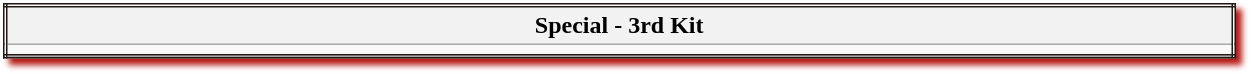<table class="wikitable collapsible collapsed" style="width:65%; border:double #231815; box-shadow: 4px 4px 4px #B61A14;">
<tr>
<th colspan=5>Special - 3rd Kit</th>
</tr>
<tr>
<td></td>
</tr>
<tr>
</tr>
</table>
